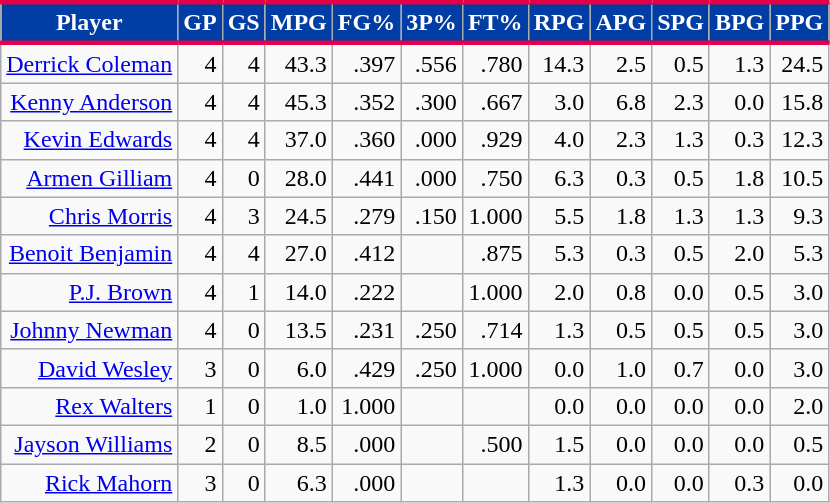<table class="wikitable sortable" style="text-align:right;">
<tr>
<th style="background:#003DA5; color:#FFFFFF; border-top:#E40046 3px solid; border-bottom:#E40046 3px solid;">Player</th>
<th style="background:#003DA5; color:#FFFFFF; border-top:#E40046 3px solid; border-bottom:#E40046 3px solid;">GP</th>
<th style="background:#003DA5; color:#FFFFFF; border-top:#E40046 3px solid; border-bottom:#E40046 3px solid;">GS</th>
<th style="background:#003DA5; color:#FFFFFF; border-top:#E40046 3px solid; border-bottom:#E40046 3px solid;">MPG</th>
<th style="background:#003DA5; color:#FFFFFF; border-top:#E40046 3px solid; border-bottom:#E40046 3px solid;">FG%</th>
<th style="background:#003DA5; color:#FFFFFF; border-top:#E40046 3px solid; border-bottom:#E40046 3px solid;">3P%</th>
<th style="background:#003DA5; color:#FFFFFF; border-top:#E40046 3px solid; border-bottom:#E40046 3px solid;">FT%</th>
<th style="background:#003DA5; color:#FFFFFF; border-top:#E40046 3px solid; border-bottom:#E40046 3px solid;">RPG</th>
<th style="background:#003DA5; color:#FFFFFF; border-top:#E40046 3px solid; border-bottom:#E40046 3px solid;">APG</th>
<th style="background:#003DA5; color:#FFFFFF; border-top:#E40046 3px solid; border-bottom:#E40046 3px solid;">SPG</th>
<th style="background:#003DA5; color:#FFFFFF; border-top:#E40046 3px solid; border-bottom:#E40046 3px solid;">BPG</th>
<th style="background:#003DA5; color:#FFFFFF; border-top:#E40046 3px solid; border-bottom:#E40046 3px solid;">PPG</th>
</tr>
<tr>
<td><a href='#'>Derrick Coleman</a></td>
<td>4</td>
<td>4</td>
<td>43.3</td>
<td>.397</td>
<td>.556</td>
<td>.780</td>
<td>14.3</td>
<td>2.5</td>
<td>0.5</td>
<td>1.3</td>
<td>24.5</td>
</tr>
<tr>
<td><a href='#'>Kenny Anderson</a></td>
<td>4</td>
<td>4</td>
<td>45.3</td>
<td>.352</td>
<td>.300</td>
<td>.667</td>
<td>3.0</td>
<td>6.8</td>
<td>2.3</td>
<td>0.0</td>
<td>15.8</td>
</tr>
<tr>
<td><a href='#'>Kevin Edwards</a></td>
<td>4</td>
<td>4</td>
<td>37.0</td>
<td>.360</td>
<td>.000</td>
<td>.929</td>
<td>4.0</td>
<td>2.3</td>
<td>1.3</td>
<td>0.3</td>
<td>12.3</td>
</tr>
<tr>
<td><a href='#'>Armen Gilliam</a></td>
<td>4</td>
<td>0</td>
<td>28.0</td>
<td>.441</td>
<td>.000</td>
<td>.750</td>
<td>6.3</td>
<td>0.3</td>
<td>0.5</td>
<td>1.8</td>
<td>10.5</td>
</tr>
<tr>
<td><a href='#'>Chris Morris</a></td>
<td>4</td>
<td>3</td>
<td>24.5</td>
<td>.279</td>
<td>.150</td>
<td>1.000</td>
<td>5.5</td>
<td>1.8</td>
<td>1.3</td>
<td>1.3</td>
<td>9.3</td>
</tr>
<tr>
<td><a href='#'>Benoit Benjamin</a></td>
<td>4</td>
<td>4</td>
<td>27.0</td>
<td>.412</td>
<td></td>
<td>.875</td>
<td>5.3</td>
<td>0.3</td>
<td>0.5</td>
<td>2.0</td>
<td>5.3</td>
</tr>
<tr>
<td><a href='#'>P.J. Brown</a></td>
<td>4</td>
<td>1</td>
<td>14.0</td>
<td>.222</td>
<td></td>
<td>1.000</td>
<td>2.0</td>
<td>0.8</td>
<td>0.0</td>
<td>0.5</td>
<td>3.0</td>
</tr>
<tr>
<td><a href='#'>Johnny Newman</a></td>
<td>4</td>
<td>0</td>
<td>13.5</td>
<td>.231</td>
<td>.250</td>
<td>.714</td>
<td>1.3</td>
<td>0.5</td>
<td>0.5</td>
<td>0.5</td>
<td>3.0</td>
</tr>
<tr>
<td><a href='#'>David Wesley</a></td>
<td>3</td>
<td>0</td>
<td>6.0</td>
<td>.429</td>
<td>.250</td>
<td>1.000</td>
<td>0.0</td>
<td>1.0</td>
<td>0.7</td>
<td>0.0</td>
<td>3.0</td>
</tr>
<tr>
<td><a href='#'>Rex Walters</a></td>
<td>1</td>
<td>0</td>
<td>1.0</td>
<td>1.000</td>
<td></td>
<td></td>
<td>0.0</td>
<td>0.0</td>
<td>0.0</td>
<td>0.0</td>
<td>2.0</td>
</tr>
<tr>
<td><a href='#'>Jayson Williams</a></td>
<td>2</td>
<td>0</td>
<td>8.5</td>
<td>.000</td>
<td></td>
<td>.500</td>
<td>1.5</td>
<td>0.0</td>
<td>0.0</td>
<td>0.0</td>
<td>0.5</td>
</tr>
<tr>
<td><a href='#'>Rick Mahorn</a></td>
<td>3</td>
<td>0</td>
<td>6.3</td>
<td>.000</td>
<td></td>
<td></td>
<td>1.3</td>
<td>0.0</td>
<td>0.0</td>
<td>0.3</td>
<td>0.0</td>
</tr>
</table>
